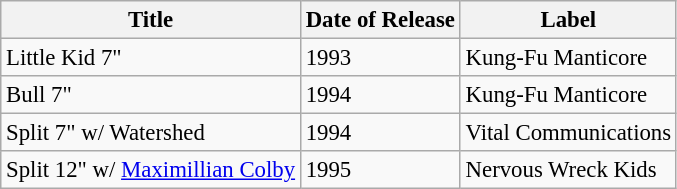<table class="wikitable" style="font-size: 95%;">
<tr>
<th>Title</th>
<th>Date of Release</th>
<th>Label</th>
</tr>
<tr>
<td>Little Kid 7"</td>
<td>1993</td>
<td>Kung-Fu Manticore</td>
</tr>
<tr>
<td>Bull 7"</td>
<td>1994</td>
<td>Kung-Fu Manticore</td>
</tr>
<tr>
<td>Split 7" w/ Watershed</td>
<td>1994</td>
<td>Vital Communications</td>
</tr>
<tr>
<td>Split 12" w/ <a href='#'>Maximillian Colby</a></td>
<td>1995</td>
<td>Nervous Wreck Kids</td>
</tr>
</table>
